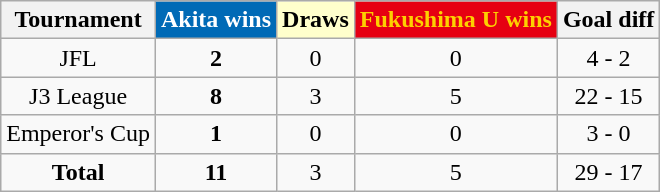<table class="wikitable" style="text-align:center;">
<tr>
<th>Tournament</th>
<th style="color:white; background:#006AB6;">Akita wins</th>
<th style="color:black; background:#FFFFCC;">Draws</th>
<th style="color:#FDD000; background:#E60012;">Fukushima U wins</th>
<th>Goal diff</th>
</tr>
<tr>
<td>JFL</td>
<td><strong>2</strong></td>
<td>0</td>
<td>0</td>
<td>4 - 2</td>
</tr>
<tr>
<td>J3 League</td>
<td><strong>8</strong></td>
<td>3</td>
<td>5</td>
<td>22 - 15</td>
</tr>
<tr>
<td>Emperor's Cup</td>
<td><strong>1</strong></td>
<td>0</td>
<td>0</td>
<td>3 - 0</td>
</tr>
<tr>
<td><strong>Total</strong></td>
<td><strong>11</strong></td>
<td>3</td>
<td>5</td>
<td>29 - 17</td>
</tr>
</table>
